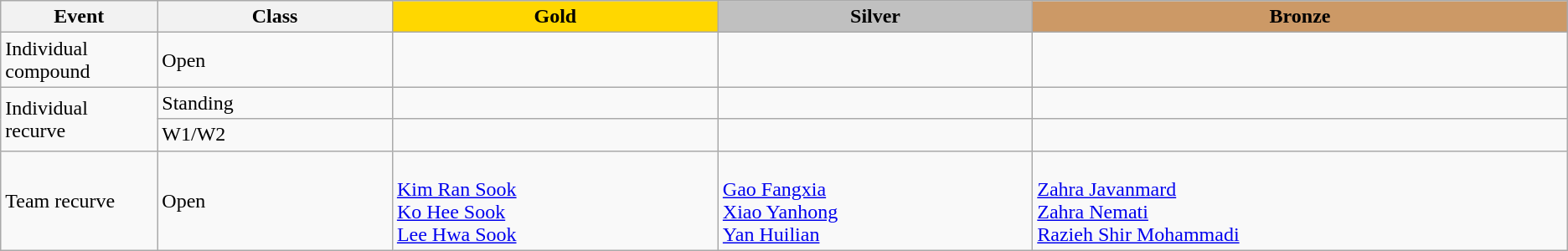<table class=wikitable style="font-size:100%">
<tr>
<th rowspan="1" width="10%">Event</th>
<th rowspan="1" width="15%">Class</th>
<th rowspan="1" style="background:gold;">Gold</th>
<th colspan="1" style="background:silver;">Silver</th>
<th colspan="1" style="background:#CC9966;">Bronze</th>
</tr>
<tr>
<td rowspan="1">Individual compound<br></td>
<td>Open</td>
<td></td>
<td></td>
<td></td>
</tr>
<tr>
<td rowspan="2">Individual recurve<br></td>
<td>Standing</td>
<td></td>
<td></td>
<td></td>
</tr>
<tr>
<td>W1/W2</td>
<td></td>
<td></td>
<td></td>
</tr>
<tr>
<td rowspan="1">Team recurve<br></td>
<td>Open</td>
<td><br><a href='#'>Kim Ran Sook</a><br><a href='#'>Ko Hee Sook</a><br><a href='#'>Lee Hwa Sook</a></td>
<td><br><a href='#'>Gao Fangxia</a><br><a href='#'>Xiao Yanhong</a><br><a href='#'>Yan Huilian</a></td>
<td><br><a href='#'>Zahra Javanmard</a><br><a href='#'>Zahra Nemati</a><br><a href='#'>Razieh Shir Mohammadi</a></td>
</tr>
</table>
